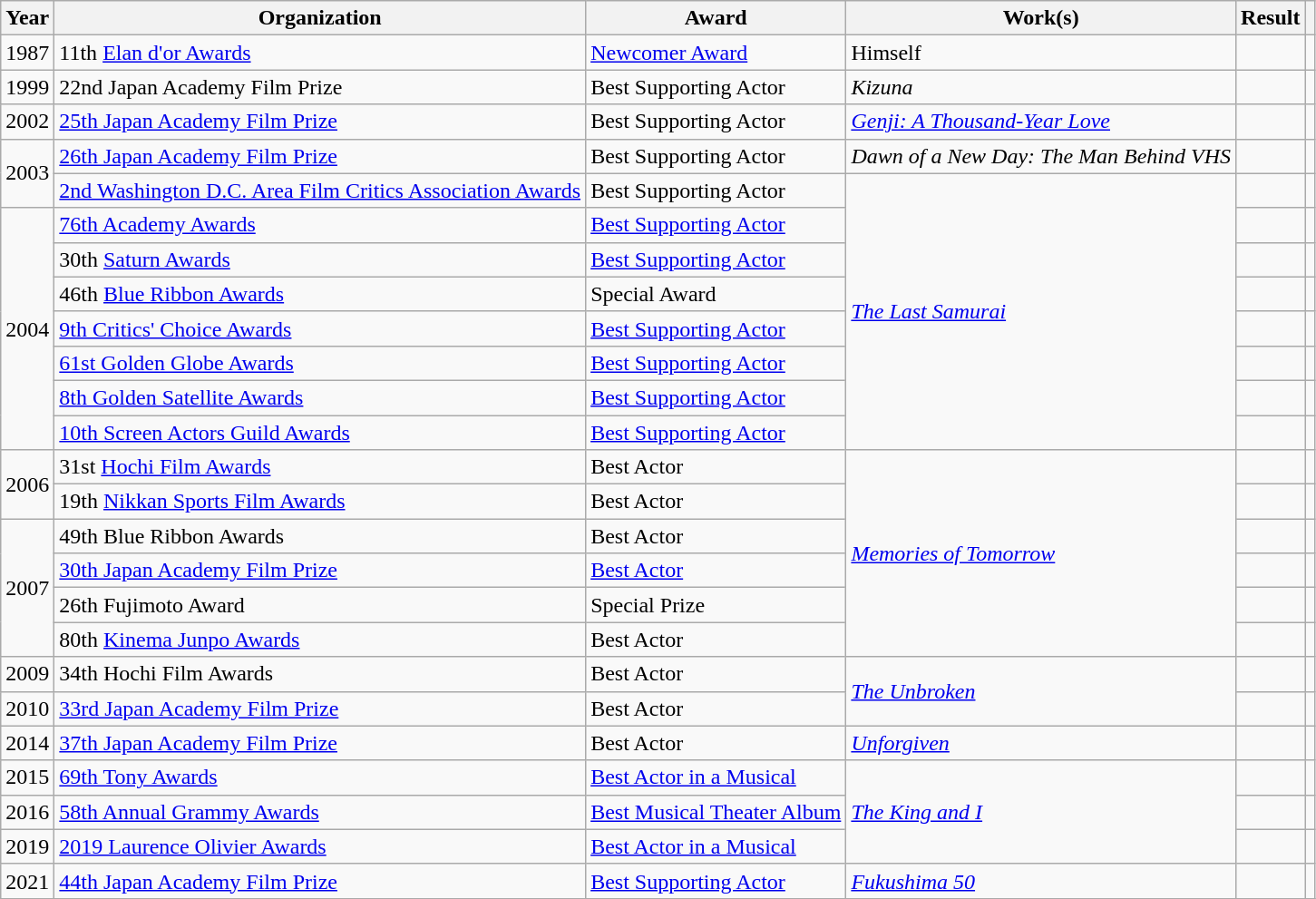<table class="wikitable">
<tr>
<th>Year</th>
<th>Organization</th>
<th>Award</th>
<th>Work(s)</th>
<th>Result</th>
<th class="unsortable"></th>
</tr>
<tr>
<td>1987</td>
<td>11th <a href='#'>Elan d'or Awards</a></td>
<td><a href='#'>Newcomer Award</a></td>
<td>Himself</td>
<td></td>
<td></td>
</tr>
<tr>
<td>1999</td>
<td>22nd Japan Academy Film Prize</td>
<td>Best Supporting Actor</td>
<td><em>Kizuna</em></td>
<td></td>
<td></td>
</tr>
<tr>
<td>2002</td>
<td><a href='#'>25th Japan Academy Film Prize</a></td>
<td>Best Supporting Actor</td>
<td><em><a href='#'>Genji: A Thousand-Year Love</a></em></td>
<td></td>
<td></td>
</tr>
<tr>
<td rowspan="2">2003</td>
<td><a href='#'>26th Japan Academy Film Prize</a></td>
<td>Best Supporting Actor</td>
<td><em>Dawn of a New Day: The Man Behind VHS</em></td>
<td></td>
<td></td>
</tr>
<tr>
<td><a href='#'>2nd Washington D.C. Area Film Critics Association Awards</a></td>
<td>Best Supporting Actor</td>
<td rowspan="8"><em><a href='#'>The Last Samurai</a></em></td>
<td></td>
<td></td>
</tr>
<tr>
<td rowspan="7">2004</td>
<td><a href='#'>76th Academy Awards</a></td>
<td><a href='#'>Best Supporting Actor</a></td>
<td></td>
<td></td>
</tr>
<tr>
<td>30th <a href='#'>Saturn Awards</a></td>
<td><a href='#'>Best Supporting Actor</a></td>
<td></td>
<td></td>
</tr>
<tr>
<td>46th <a href='#'>Blue Ribbon Awards</a></td>
<td>Special Award</td>
<td></td>
<td></td>
</tr>
<tr>
<td><a href='#'>9th Critics' Choice Awards</a></td>
<td><a href='#'>Best Supporting Actor</a></td>
<td></td>
<td></td>
</tr>
<tr>
<td><a href='#'>61st Golden Globe Awards</a></td>
<td><a href='#'>Best Supporting Actor</a></td>
<td></td>
<td></td>
</tr>
<tr>
<td><a href='#'>8th Golden Satellite Awards</a></td>
<td><a href='#'>Best Supporting Actor</a></td>
<td></td>
<td></td>
</tr>
<tr>
<td><a href='#'>10th Screen Actors Guild Awards</a></td>
<td><a href='#'>Best Supporting Actor</a></td>
<td></td>
<td></td>
</tr>
<tr>
<td rowspan="2">2006</td>
<td>31st <a href='#'>Hochi Film Awards</a></td>
<td>Best Actor</td>
<td rowspan="6"><em><a href='#'>Memories of Tomorrow</a></em></td>
<td></td>
<td></td>
</tr>
<tr>
<td>19th <a href='#'>Nikkan Sports Film Awards</a></td>
<td>Best Actor</td>
<td></td>
<td></td>
</tr>
<tr>
<td rowspan="4">2007</td>
<td>49th Blue Ribbon Awards</td>
<td>Best Actor</td>
<td></td>
<td></td>
</tr>
<tr>
<td><a href='#'>30th Japan Academy Film Prize</a></td>
<td><a href='#'>Best Actor</a></td>
<td></td>
<td></td>
</tr>
<tr>
<td>26th Fujimoto Award</td>
<td>Special Prize</td>
<td></td>
<td></td>
</tr>
<tr>
<td>80th <a href='#'>Kinema Junpo Awards</a></td>
<td>Best Actor</td>
<td></td>
<td></td>
</tr>
<tr>
<td>2009</td>
<td>34th Hochi Film Awards</td>
<td>Best Actor</td>
<td rowspan="2"><em><a href='#'>The Unbroken</a></em></td>
<td></td>
<td></td>
</tr>
<tr>
<td>2010</td>
<td><a href='#'>33rd Japan Academy Film Prize</a></td>
<td>Best Actor</td>
<td></td>
<td></td>
</tr>
<tr>
<td>2014</td>
<td><a href='#'>37th Japan Academy Film Prize</a></td>
<td>Best Actor</td>
<td><em><a href='#'>Unforgiven</a></em></td>
<td></td>
<td></td>
</tr>
<tr>
<td>2015</td>
<td><a href='#'>69th Tony Awards</a></td>
<td><a href='#'>Best Actor in a Musical</a></td>
<td rowspan="3"><em><a href='#'>The King and I</a></em></td>
<td></td>
<td></td>
</tr>
<tr>
<td>2016</td>
<td><a href='#'>58th Annual Grammy Awards</a></td>
<td><a href='#'>Best Musical Theater Album</a></td>
<td></td>
<td></td>
</tr>
<tr>
<td>2019</td>
<td><a href='#'>2019 Laurence Olivier Awards</a></td>
<td><a href='#'>Best Actor in a Musical</a></td>
<td></td>
<td></td>
</tr>
<tr>
<td>2021</td>
<td><a href='#'>44th Japan Academy Film Prize</a></td>
<td><a href='#'>Best Supporting Actor</a></td>
<td><em><a href='#'>Fukushima 50</a></em></td>
<td></td>
<td></td>
</tr>
<tr>
</tr>
</table>
